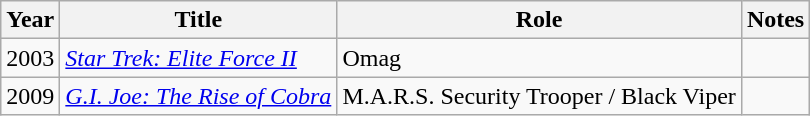<table class="wikitable sortable">
<tr>
<th>Year</th>
<th>Title</th>
<th>Role</th>
<th>Notes</th>
</tr>
<tr>
<td>2003</td>
<td><em><a href='#'>Star Trek: Elite Force II</a></em></td>
<td>Omag</td>
<td></td>
</tr>
<tr>
<td>2009</td>
<td><a href='#'><em>G.I. Joe: The Rise of Cobra</em></a></td>
<td>M.A.R.S. Security Trooper / Black Viper</td>
<td></td>
</tr>
</table>
